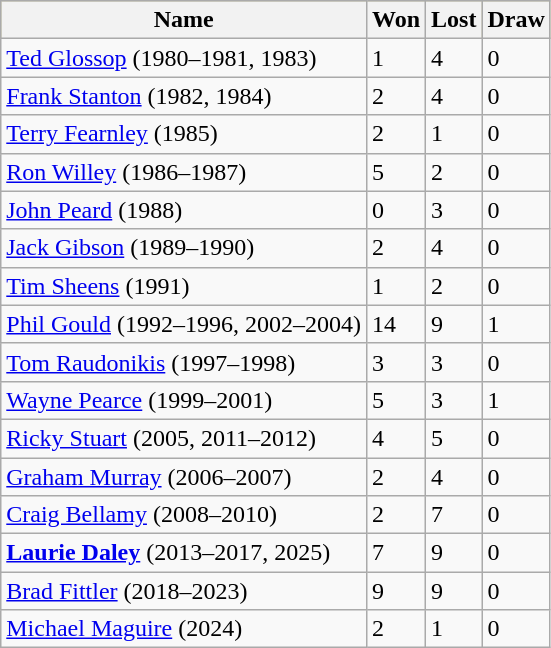<table class="wikitable">
<tr style="background:#bdb76b;">
<th>Name</th>
<th>Won</th>
<th>Lost</th>
<th>Draw</th>
</tr>
<tr>
<td><a href='#'>Ted Glossop</a> (1980–1981, 1983)</td>
<td>1</td>
<td>4</td>
<td>0</td>
</tr>
<tr>
<td><a href='#'>Frank Stanton</a> (1982, 1984)</td>
<td>2</td>
<td>4</td>
<td>0</td>
</tr>
<tr>
<td><a href='#'>Terry Fearnley</a> (1985)</td>
<td>2</td>
<td>1</td>
<td>0</td>
</tr>
<tr>
<td><a href='#'>Ron Willey</a> (1986–1987)</td>
<td>5</td>
<td>2</td>
<td>0</td>
</tr>
<tr>
<td><a href='#'>John Peard</a> (1988)</td>
<td>0</td>
<td>3</td>
<td>0</td>
</tr>
<tr>
<td><a href='#'>Jack Gibson</a> (1989–1990)</td>
<td>2</td>
<td>4</td>
<td>0</td>
</tr>
<tr>
<td><a href='#'>Tim Sheens</a> (1991)</td>
<td>1</td>
<td>2</td>
<td>0</td>
</tr>
<tr>
<td><a href='#'>Phil Gould</a> (1992–1996, 2002–2004)</td>
<td>14</td>
<td>9</td>
<td>1</td>
</tr>
<tr>
<td><a href='#'>Tom Raudonikis</a> (1997–1998)</td>
<td>3</td>
<td>3</td>
<td>0</td>
</tr>
<tr>
<td><a href='#'>Wayne Pearce</a> (1999–2001)</td>
<td>5</td>
<td>3</td>
<td>1</td>
</tr>
<tr>
<td><a href='#'>Ricky Stuart</a> (2005, 2011–2012)</td>
<td>4</td>
<td>5</td>
<td>0</td>
</tr>
<tr>
<td><a href='#'>Graham Murray</a> (2006–2007)</td>
<td>2</td>
<td>4</td>
<td>0</td>
</tr>
<tr>
<td><a href='#'>Craig Bellamy</a> (2008–2010)</td>
<td>2</td>
<td>7</td>
<td>0</td>
</tr>
<tr>
<td><strong><a href='#'>Laurie Daley</a></strong> (2013–2017, 2025)</td>
<td>7</td>
<td>9</td>
<td>0</td>
</tr>
<tr>
<td><a href='#'>Brad Fittler</a> (2018–2023)</td>
<td>9</td>
<td>9</td>
<td>0</td>
</tr>
<tr>
<td><a href='#'>Michael Maguire</a> (2024)</td>
<td>2</td>
<td>1</td>
<td>0</td>
</tr>
</table>
